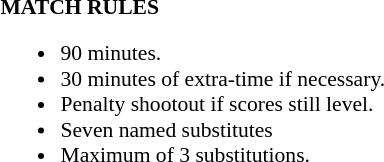<table width=100% style="font-size: 90%">
<tr>
<td width=50% valign=top><br><strong>MATCH RULES</strong><ul><li>90 minutes.</li><li>30 minutes of extra-time if necessary.</li><li>Penalty shootout if scores still level.</li><li>Seven named substitutes</li><li>Maximum of 3 substitutions.</li></ul></td>
</tr>
</table>
